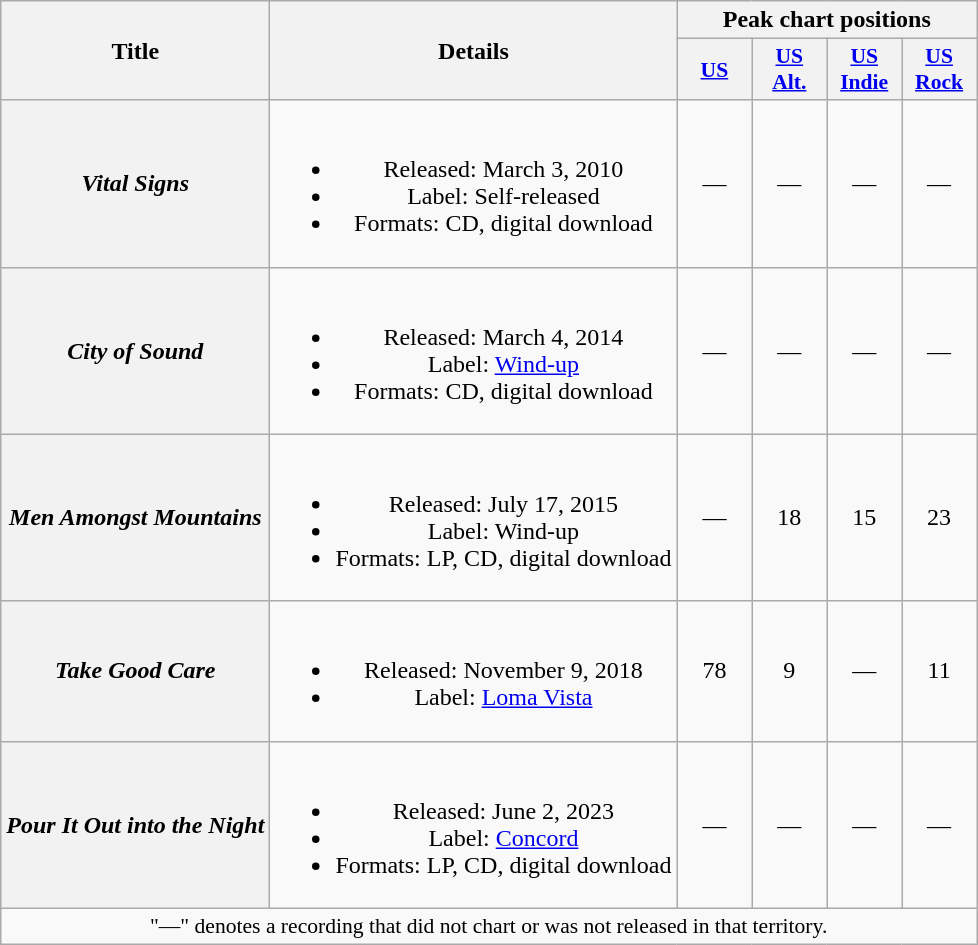<table class="wikitable plainrowheaders" style="text-align:center;">
<tr>
<th scope="col" rowspan="2">Title</th>
<th scope="col" rowspan="2">Details</th>
<th scope="col" colspan="4">Peak chart positions</th>
</tr>
<tr>
<th scope="col" style="width:3em;font-size:90%;"><a href='#'>US</a><br></th>
<th scope="col" style="width:3em;font-size:90%;"><a href='#'>US<br>Alt.</a><br></th>
<th scope="col" style="width:3em;font-size:90%;"><a href='#'>US<br>Indie</a><br></th>
<th scope="col" style="width:3em;font-size:90%;"><a href='#'>US<br>Rock</a><br></th>
</tr>
<tr>
<th scope="row"><em>Vital Signs</em></th>
<td><br><ul><li>Released: March 3, 2010</li><li>Label: Self-released</li><li>Formats: CD, digital download</li></ul></td>
<td>—</td>
<td>—</td>
<td>—</td>
<td>—</td>
</tr>
<tr>
<th scope="row"><em>City of Sound</em></th>
<td><br><ul><li>Released: March 4, 2014</li><li>Label: <a href='#'>Wind-up</a></li><li>Formats: CD, digital download</li></ul></td>
<td>—</td>
<td>—</td>
<td>—</td>
<td>—</td>
</tr>
<tr>
<th scope="row"><em>Men Amongst Mountains</em></th>
<td><br><ul><li>Released: July 17, 2015</li><li>Label: Wind-up</li><li>Formats: LP, CD, digital download</li></ul></td>
<td>—</td>
<td>18</td>
<td>15</td>
<td>23</td>
</tr>
<tr>
<th scope="row"><em>Take Good Care</em></th>
<td><br><ul><li>Released: November 9, 2018</li><li>Label: <a href='#'>Loma Vista</a></li></ul></td>
<td>78</td>
<td>9</td>
<td>—</td>
<td>11</td>
</tr>
<tr>
<th scope="row"><em>Pour It Out into the Night</em></th>
<td><br><ul><li>Released: June 2, 2023</li><li>Label: <a href='#'>Concord</a></li><li>Formats: LP, CD, digital download</li></ul></td>
<td>—</td>
<td>—</td>
<td>—</td>
<td>—</td>
</tr>
<tr>
<td colspan="10" style="font-size:90%">"—" denotes a recording that did not chart or was not released in that territory.</td>
</tr>
</table>
